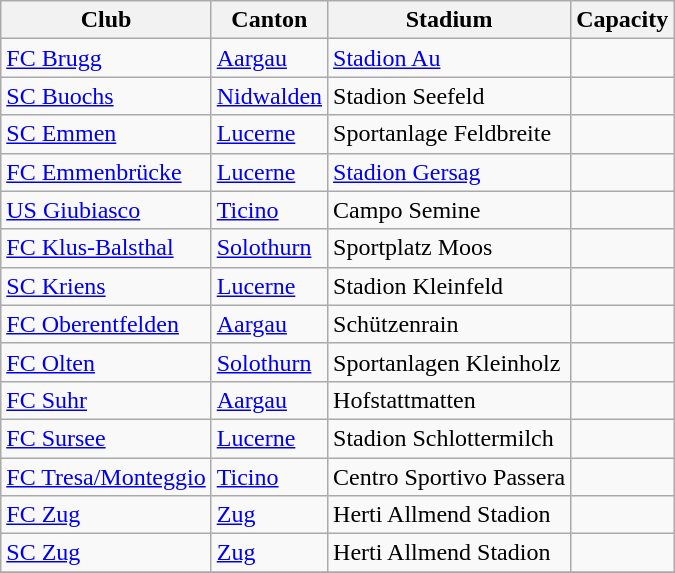<table class="wikitable">
<tr>
<th>Club</th>
<th>Canton</th>
<th>Stadium</th>
<th>Capacity</th>
</tr>
<tr>
<td><a href='#'>FC Brugg</a></td>
<td><a href='#'>Aargau</a></td>
<td><a href='#'>Stadion Au</a></td>
<td></td>
</tr>
<tr>
<td><a href='#'>SC Buochs</a></td>
<td><a href='#'>Nidwalden</a></td>
<td>Stadion Seefeld</td>
<td></td>
</tr>
<tr>
<td><a href='#'>SC Emmen</a></td>
<td><a href='#'>Lucerne</a></td>
<td>Sportanlage Feldbreite</td>
<td></td>
</tr>
<tr>
<td><a href='#'>FC Emmenbrücke</a></td>
<td><a href='#'>Lucerne</a></td>
<td><a href='#'>Stadion Gersag</a></td>
<td></td>
</tr>
<tr>
<td><a href='#'>US Giubiasco</a></td>
<td><a href='#'>Ticino</a></td>
<td>Campo Semine</td>
<td></td>
</tr>
<tr>
<td><a href='#'>FC Klus-Balsthal</a></td>
<td><a href='#'>Solothurn</a></td>
<td>Sportplatz Moos</td>
<td></td>
</tr>
<tr>
<td><a href='#'>SC Kriens</a></td>
<td><a href='#'>Lucerne</a></td>
<td>Stadion Kleinfeld</td>
<td></td>
</tr>
<tr>
<td><a href='#'>FC Oberentfelden</a></td>
<td><a href='#'>Aargau</a></td>
<td>Schützenrain</td>
<td></td>
</tr>
<tr>
<td><a href='#'>FC Olten</a></td>
<td><a href='#'>Solothurn</a></td>
<td>Sportanlagen Kleinholz</td>
<td></td>
</tr>
<tr>
<td><a href='#'>FC Suhr</a></td>
<td><a href='#'>Aargau</a></td>
<td>Hofstattmatten</td>
<td></td>
</tr>
<tr>
<td><a href='#'>FC Sursee</a></td>
<td><a href='#'>Lucerne</a></td>
<td>Stadion Schlottermilch</td>
<td></td>
</tr>
<tr>
<td><a href='#'>FC Tresa/Monteggio</a></td>
<td><a href='#'>Ticino</a></td>
<td>Centro Sportivo Passera</td>
<td></td>
</tr>
<tr>
<td><a href='#'>FC Zug</a></td>
<td><a href='#'>Zug</a></td>
<td>Herti Allmend Stadion</td>
<td></td>
</tr>
<tr>
<td><a href='#'>SC Zug</a></td>
<td><a href='#'>Zug</a></td>
<td>Herti Allmend Stadion</td>
<td></td>
</tr>
<tr>
</tr>
</table>
